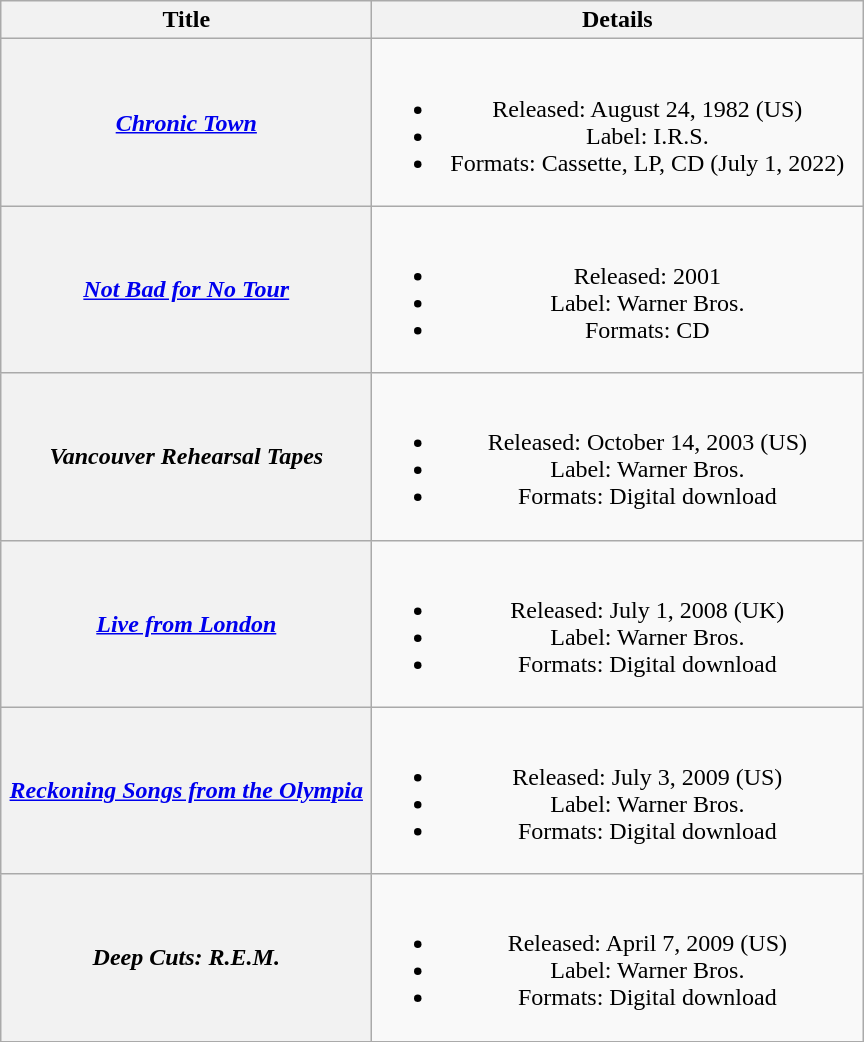<table class="wikitable plainrowheaders" style="text-align:center;">
<tr>
<th scope="col" style="width:15em;">Title</th>
<th scope="col" style="width:20em;">Details</th>
</tr>
<tr>
<th scope="row"><em><a href='#'>Chronic Town</a></em></th>
<td><br><ul><li>Released: August 24, 1982 <span>(US)</span></li><li>Label: I.R.S.</li><li>Formats: Cassette, LP, CD (July 1, 2022)</li></ul></td>
</tr>
<tr>
<th scope="row"><em><a href='#'>Not Bad for No Tour</a></em></th>
<td><br><ul><li>Released: 2001</li><li>Label: Warner Bros.</li><li>Formats: CD</li></ul></td>
</tr>
<tr>
<th scope="row"><em>Vancouver Rehearsal Tapes</em></th>
<td><br><ul><li>Released: October 14, 2003 <span>(US)</span></li><li>Label: Warner Bros.</li><li>Formats: Digital download</li></ul></td>
</tr>
<tr>
<th scope="row"><em><a href='#'>Live from London</a></em></th>
<td><br><ul><li>Released: July 1, 2008 <span>(UK)</span></li><li>Label: Warner Bros.</li><li>Formats: Digital download</li></ul></td>
</tr>
<tr>
<th scope="row"><em><a href='#'>Reckoning Songs from the Olympia</a></em></th>
<td><br><ul><li>Released: July 3, 2009 <span>(US)</span></li><li>Label: Warner Bros.</li><li>Formats: Digital download</li></ul></td>
</tr>
<tr>
<th scope="row"><em>Deep Cuts: R.E.M.</em></th>
<td><br><ul><li>Released: April 7, 2009 <span>(US)</span></li><li>Label: Warner Bros.</li><li>Formats: Digital download</li></ul></td>
</tr>
<tr>
</tr>
</table>
